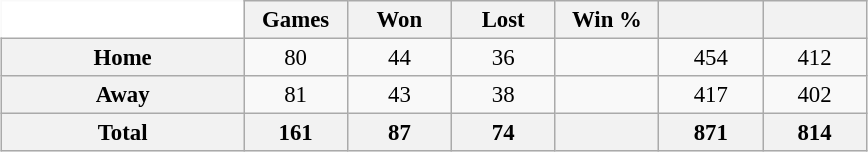<table class="wikitable" style="font-size:95%; text-align:center; width:38em; border:0;margin: 0.5em auto;">
<tr>
<td width="28%" style="background:#fff;border:0;"></td>
<th width="12%">Games</th>
<th width="12%">Won</th>
<th width="12%">Lost</th>
<th width="12%">Win %</th>
<th width="12%"></th>
<th width="12%"></th>
</tr>
<tr>
<th>Home</th>
<td>80</td>
<td>44</td>
<td>36</td>
<td></td>
<td>454</td>
<td>412</td>
</tr>
<tr>
<th>Away</th>
<td>81</td>
<td>43</td>
<td>38</td>
<td></td>
<td>417</td>
<td>402</td>
</tr>
<tr>
<th>Total</th>
<th>161</th>
<th>87</th>
<th>74</th>
<th></th>
<th>871</th>
<th>814</th>
</tr>
</table>
